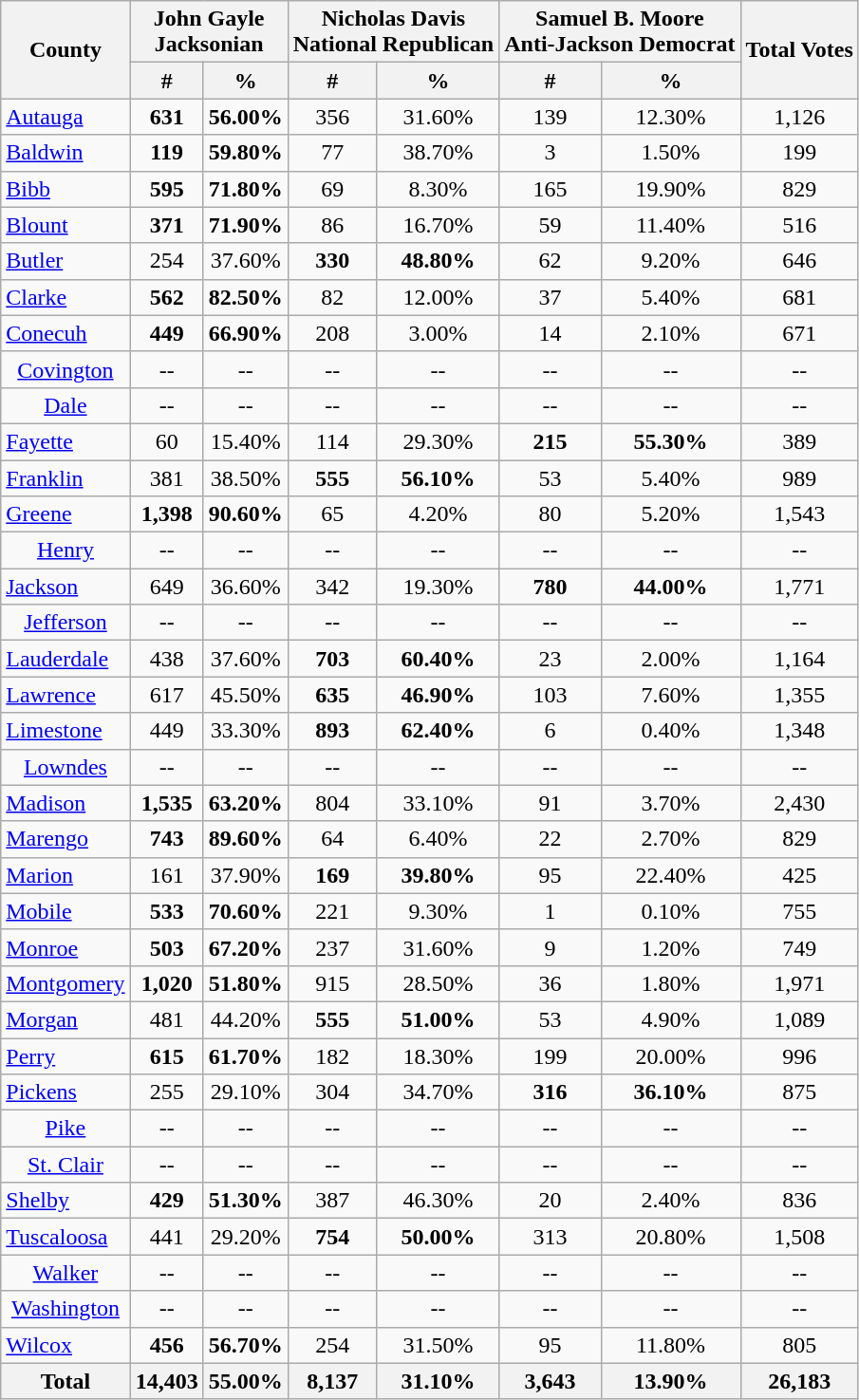<table class="wikitable sortable">
<tr>
<th rowspan="2" scope="col">County</th>
<th colspan="2" scope="col">John Gayle<br>Jacksonian</th>
<th colspan="2" scope="col">Nicholas Davis<br>National Republican</th>
<th colspan="2" scope="col">Samuel B. Moore<br>Anti-Jackson Democrat</th>
<th rowspan="2" scope="col">Total Votes</th>
</tr>
<tr>
<th>#</th>
<th>%</th>
<th>#</th>
<th>%</th>
<th>#</th>
<th>%</th>
</tr>
<tr>
<td><a href='#'>Autauga</a></td>
<td align="center"><strong>631</strong></td>
<td align="center"><strong>56.00%</strong></td>
<td align="center">356</td>
<td align="center">31.60%</td>
<td align="center">139</td>
<td align="center">12.30%</td>
<td align="center">1,126</td>
</tr>
<tr>
<td><a href='#'>Baldwin</a></td>
<td align="center"><strong>119</strong></td>
<td align="center"><strong>59.80%</strong></td>
<td align="center">77</td>
<td align="center">38.70%</td>
<td align="center">3</td>
<td align="center">1.50%</td>
<td align="center">199</td>
</tr>
<tr>
<td><a href='#'>Bibb</a></td>
<td align="center"><strong>595</strong></td>
<td align="center"><strong>71.80%</strong></td>
<td align="center">69</td>
<td align="center">8.30%</td>
<td align="center">165</td>
<td align="center">19.90%</td>
<td align="center">829</td>
</tr>
<tr>
<td><a href='#'>Blount</a></td>
<td align="center"><strong>371</strong></td>
<td align="center"><strong>71.90%</strong></td>
<td align="center">86</td>
<td align="center">16.70%</td>
<td align="center">59</td>
<td align="center">11.40%</td>
<td align="center">516</td>
</tr>
<tr>
<td><a href='#'>Butler</a></td>
<td align="center">254</td>
<td align="center">37.60%</td>
<td align="center"><strong>330</strong></td>
<td align="center"><strong>48.80%</strong></td>
<td align="center">62</td>
<td align="center">9.20%</td>
<td align="center">646</td>
</tr>
<tr>
<td><a href='#'>Clarke</a></td>
<td align="center"><strong>562</strong></td>
<td align="center"><strong>82.50%</strong></td>
<td align="center">82</td>
<td align="center">12.00%</td>
<td align="center">37</td>
<td align="center">5.40%</td>
<td align="center">681</td>
</tr>
<tr>
<td><a href='#'>Conecuh</a></td>
<td align="center"><strong>449</strong></td>
<td align="center"><strong>66.90%</strong></td>
<td align="center">208</td>
<td align="center">3.00%</td>
<td align="center">14</td>
<td align="center">2.10%</td>
<td align="center">671</td>
</tr>
<tr>
<td align="center"><a href='#'>Covington</a></td>
<td align="center">--</td>
<td align="center">--</td>
<td align="center">--</td>
<td align="center">--</td>
<td align="center">--</td>
<td align="center">--</td>
<td align="center">--</td>
</tr>
<tr>
<td align="center"><a href='#'>Dale</a></td>
<td align="center">--</td>
<td align="center">--</td>
<td align="center">--</td>
<td align="center">--</td>
<td align="center">--</td>
<td align="center">--</td>
<td align="center">--</td>
</tr>
<tr>
<td><a href='#'>Fayette</a></td>
<td align="center">60</td>
<td align="center">15.40%</td>
<td align="center">114</td>
<td align="center">29.30%</td>
<td align="center"><strong>215</strong></td>
<td align="center"><strong>55.30%</strong></td>
<td align="center">389</td>
</tr>
<tr>
<td><a href='#'>Franklin</a></td>
<td align="center">381</td>
<td align="center">38.50%</td>
<td align="center"><strong>555</strong></td>
<td align="center"><strong>56.10%</strong></td>
<td align="center">53</td>
<td align="center">5.40%</td>
<td align="center">989</td>
</tr>
<tr>
<td><a href='#'>Greene</a></td>
<td align="center"><strong>1,398</strong></td>
<td align="center"><strong>90.60%</strong></td>
<td align="center">65</td>
<td align="center">4.20%</td>
<td align="center">80</td>
<td align="center">5.20%</td>
<td align="center">1,543</td>
</tr>
<tr>
<td align="center"><a href='#'>Henry</a></td>
<td align="center">--</td>
<td align="center">--</td>
<td align="center">--</td>
<td align="center">--</td>
<td align="center">--</td>
<td align="center">--</td>
<td align="center">--</td>
</tr>
<tr>
<td><a href='#'>Jackson</a></td>
<td align="center">649</td>
<td align="center">36.60%</td>
<td align="center">342</td>
<td align="center">19.30%</td>
<td align="center"><strong>780</strong></td>
<td align="center"><strong>44.00%</strong></td>
<td align="center">1,771</td>
</tr>
<tr>
<td align="center"><a href='#'>Jefferson</a></td>
<td align="center">--</td>
<td align="center">--</td>
<td align="center">--</td>
<td align="center">--</td>
<td align="center">--</td>
<td align="center">--</td>
<td align="center">--</td>
</tr>
<tr>
<td><a href='#'>Lauderdale</a></td>
<td align="center">438</td>
<td align="center">37.60%</td>
<td align="center"><strong>703</strong></td>
<td align="center"><strong>60.40%</strong></td>
<td align="center">23</td>
<td align="center">2.00%</td>
<td align="center">1,164</td>
</tr>
<tr>
<td><a href='#'>Lawrence</a></td>
<td align="center">617</td>
<td align="center">45.50%</td>
<td align="center"><strong>635</strong></td>
<td align="center"><strong>46.90%</strong></td>
<td align="center">103</td>
<td align="center">7.60%</td>
<td align="center">1,355</td>
</tr>
<tr>
<td><a href='#'>Limestone</a></td>
<td align="center">449</td>
<td align="center">33.30%</td>
<td align="center"><strong>893</strong></td>
<td align="center"><strong>62.40%</strong></td>
<td align="center">6</td>
<td align="center">0.40%</td>
<td align="center">1,348</td>
</tr>
<tr>
<td align="center"><a href='#'>Lowndes</a></td>
<td align="center">--</td>
<td align="center">--</td>
<td align="center">--</td>
<td align="center">--</td>
<td align="center">--</td>
<td align="center">--</td>
<td align="center">--</td>
</tr>
<tr>
<td><a href='#'>Madison</a></td>
<td align="center"><strong>1,535</strong></td>
<td align="center"><strong>63.20%</strong></td>
<td align="center">804</td>
<td align="center">33.10%</td>
<td align="center">91</td>
<td align="center">3.70%</td>
<td align="center">2,430</td>
</tr>
<tr>
<td><a href='#'>Marengo</a></td>
<td align="center"><strong>743</strong></td>
<td align="center"><strong>89.60%</strong></td>
<td align="center">64</td>
<td align="center">6.40%</td>
<td align="center">22</td>
<td align="center">2.70%</td>
<td align="center">829</td>
</tr>
<tr>
<td><a href='#'>Marion</a></td>
<td align="center">161</td>
<td align="center">37.90%</td>
<td align="center"><strong>169</strong></td>
<td align="center"><strong>39.80%</strong></td>
<td align="center">95</td>
<td align="center">22.40%</td>
<td align="center">425</td>
</tr>
<tr>
<td><a href='#'>Mobile</a></td>
<td align="center"><strong>533</strong></td>
<td align="center"><strong>70.60%</strong></td>
<td align="center">221</td>
<td align="center">9.30%</td>
<td align="center">1</td>
<td align="center">0.10%</td>
<td align="center">755</td>
</tr>
<tr>
<td><a href='#'>Monroe</a></td>
<td align="center"><strong>503</strong></td>
<td align="center"><strong>67.20%</strong></td>
<td align="center">237</td>
<td align="center">31.60%</td>
<td align="center">9</td>
<td align="center">1.20%</td>
<td align="center">749</td>
</tr>
<tr>
<td><a href='#'>Montgomery</a></td>
<td align="center"><strong>1,020</strong></td>
<td align="center"><strong>51.80%</strong></td>
<td align="center">915</td>
<td align="center">28.50%</td>
<td align="center">36</td>
<td align="center">1.80%</td>
<td align="center">1,971</td>
</tr>
<tr>
<td><a href='#'>Morgan</a></td>
<td align="center">481</td>
<td align="center">44.20%</td>
<td align="center"><strong>555</strong></td>
<td align="center"><strong>51.00%</strong></td>
<td align="center">53</td>
<td align="center">4.90%</td>
<td align="center">1,089</td>
</tr>
<tr>
<td><a href='#'>Perry</a></td>
<td align="center"><strong>615</strong></td>
<td align="center"><strong>61.70%</strong></td>
<td align="center">182</td>
<td align="center">18.30%</td>
<td align="center">199</td>
<td align="center">20.00%</td>
<td align="center">996</td>
</tr>
<tr>
<td><a href='#'>Pickens</a></td>
<td align="center">255</td>
<td align="center">29.10%</td>
<td align="center">304</td>
<td align="center">34.70%</td>
<td align="center"><strong>316</strong></td>
<td align="center"><strong>36.10%</strong></td>
<td align="center">875</td>
</tr>
<tr>
<td align="center"><a href='#'>Pike</a></td>
<td align="center">--</td>
<td align="center">--</td>
<td align="center">--</td>
<td align="center">--</td>
<td align="center">--</td>
<td align="center">--</td>
<td align="center">--</td>
</tr>
<tr>
<td align="center"><a href='#'>St. Clair</a></td>
<td align="center">--</td>
<td align="center">--</td>
<td align="center">--</td>
<td align="center">--</td>
<td align="center">--</td>
<td align="center">--</td>
<td align="center">--</td>
</tr>
<tr>
<td><a href='#'>Shelby</a></td>
<td align="center"><strong>429</strong></td>
<td align="center"><strong>51.30%</strong></td>
<td align="center">387</td>
<td align="center">46.30%</td>
<td align="center">20</td>
<td align="center">2.40%</td>
<td align="center">836</td>
</tr>
<tr>
<td><a href='#'>Tuscaloosa</a></td>
<td align="center">441</td>
<td align="center">29.20%</td>
<td align="center"><strong>754</strong></td>
<td align="center"><strong>50.00%</strong></td>
<td align="center">313</td>
<td align="center">20.80%</td>
<td align="center">1,508</td>
</tr>
<tr>
<td align="center"><a href='#'>Walker</a></td>
<td align="center">--</td>
<td align="center">--</td>
<td align="center">--</td>
<td align="center">--</td>
<td align="center">--</td>
<td align="center">--</td>
<td align="center">--</td>
</tr>
<tr>
<td align="center"><a href='#'>Washington</a></td>
<td align="center">--</td>
<td align="center">--</td>
<td align="center">--</td>
<td align="center">--</td>
<td align="center">--</td>
<td align="center">--</td>
<td align="center">--</td>
</tr>
<tr>
<td><a href='#'>Wilcox</a></td>
<td align="center"><strong>456</strong></td>
<td align="center"><strong>56.70%</strong></td>
<td align="center">254</td>
<td align="center">31.50%</td>
<td align="center">95</td>
<td align="center">11.80%</td>
<td align="center">805</td>
</tr>
<tr>
<th>Total</th>
<th>14,403</th>
<th>55.00%</th>
<th>8,137</th>
<th>31.10%</th>
<th>3,643</th>
<th>13.90%</th>
<th>26,183</th>
</tr>
</table>
